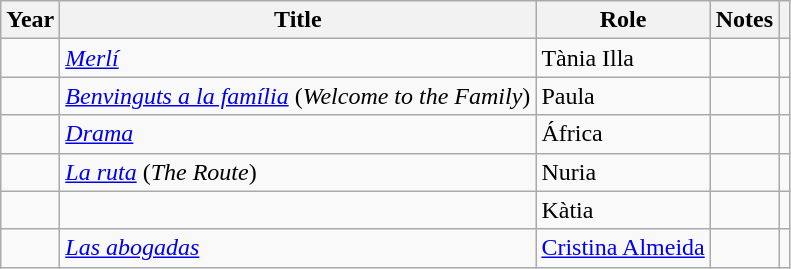<table class="wikitable sortable">
<tr>
<th>Year</th>
<th>Title</th>
<th>Role</th>
<th class = "unsortable">Notes</th>
<th class = "unsortable"></th>
</tr>
<tr>
<td></td>
<td><em><a href='#'>Merlí</a></em></td>
<td>Tània Illa</td>
<td></td>
<td></td>
</tr>
<tr>
<td></td>
<td><em><a href='#'>Benvinguts a la família</a></em> (<em>Welcome to the Family</em>)</td>
<td>Paula</td>
<td></td>
<td></td>
</tr>
<tr>
<td></td>
<td><em><a href='#'>Drama</a></em></td>
<td>África</td>
<td></td>
<td></td>
</tr>
<tr>
<td></td>
<td><em><a href='#'>La ruta</a></em> (<em>The Route</em>)</td>
<td>Nuria</td>
<td></td>
<td></td>
</tr>
<tr>
<td></td>
<td><em></em></td>
<td>Kàtia</td>
<td></td>
<td></td>
</tr>
<tr>
<td></td>
<td><em><a href='#'>Las abogadas</a></em></td>
<td><a href='#'>Cristina Almeida</a></td>
<td></td>
<td></td>
</tr>
</table>
